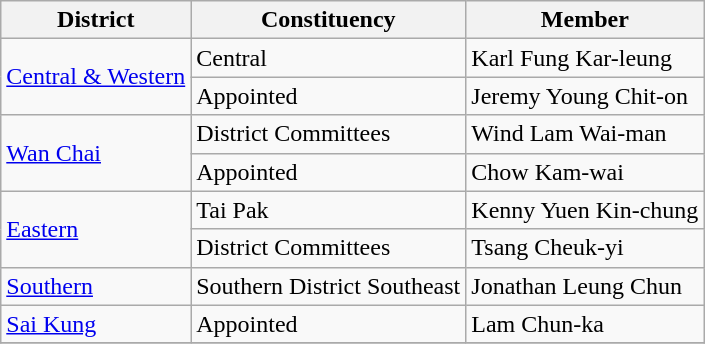<table class="wikitable" style="text-align:left;">
<tr>
<th>District</th>
<th>Constituency</th>
<th>Member</th>
</tr>
<tr>
<td rowspan="2"><a href='#'>Central & Western</a></td>
<td>Central</td>
<td>Karl Fung Kar-leung</td>
</tr>
<tr>
<td>Appointed</td>
<td>Jeremy Young Chit-on</td>
</tr>
<tr>
<td rowspan="2"><a href='#'>Wan Chai</a></td>
<td>District Committees</td>
<td>Wind Lam Wai-man</td>
</tr>
<tr>
<td>Appointed</td>
<td>Chow Kam-wai</td>
</tr>
<tr>
<td rowspan="2"><a href='#'>Eastern</a></td>
<td>Tai Pak</td>
<td>Kenny Yuen Kin-chung</td>
</tr>
<tr>
<td>District Committees</td>
<td>Tsang Cheuk-yi</td>
</tr>
<tr>
<td rowspan="1"><a href='#'>Southern</a></td>
<td>Southern District Southeast</td>
<td>Jonathan Leung Chun</td>
</tr>
<tr>
<td rowspan="1"><a href='#'>Sai Kung</a></td>
<td>Appointed</td>
<td>Lam Chun-ka</td>
</tr>
<tr>
</tr>
</table>
